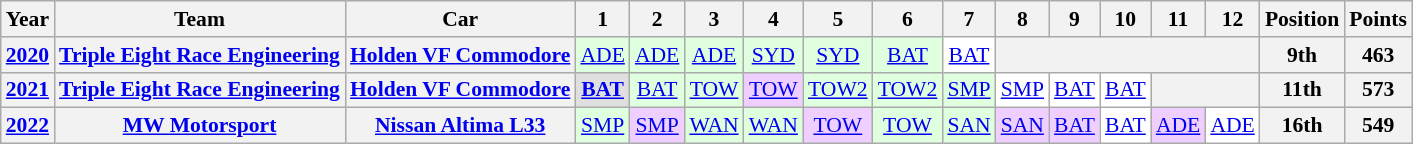<table class="wikitable" style="text-align:center; font-size:90%">
<tr>
<th>Year</th>
<th>Team</th>
<th>Car</th>
<th>1</th>
<th>2</th>
<th>3</th>
<th>4</th>
<th>5</th>
<th>6</th>
<th>7</th>
<th>8</th>
<th>9</th>
<th>10</th>
<th>11</th>
<th>12</th>
<th>Position</th>
<th>Points</th>
</tr>
<tr>
<th><a href='#'>2020</a></th>
<th><a href='#'>Triple Eight Race Engineering</a></th>
<th><a href='#'>Holden VF Commodore</a></th>
<td style=background:#dfffdf><a href='#'>ADE</a><br></td>
<td style=background:#dfffdf><a href='#'>ADE</a><br></td>
<td style=background:#dfffdf><a href='#'>ADE</a><br></td>
<td style=background:#dfffdf><a href='#'>SYD</a><br></td>
<td style=background:#dfffdf><a href='#'>SYD</a><br></td>
<td style=background:#dfffdf><a href='#'>BAT</a><br></td>
<td style=background:#ffffff><a href='#'>BAT</a><br></td>
<th colspan=5></th>
<th>9th</th>
<th>463</th>
</tr>
<tr>
<th><a href='#'>2021</a></th>
<th><a href='#'>Triple Eight Race Engineering</a></th>
<th><a href='#'>Holden VF Commodore</a></th>
<td style=background:#dfdfdf><strong><a href='#'>BAT</a><br></strong></td>
<td style=background:#dfffdf><a href='#'>BAT</a><br></td>
<td style=background:#dfffdf><a href='#'>TOW</a><br></td>
<td style=background:#efcfff><a href='#'>TOW</a><br></td>
<td style=background:#dfffdf><a href='#'>TOW2</a><br></td>
<td style=background:#dfffdf><a href='#'>TOW2</a><br></td>
<td style=background:#dfffdf><a href='#'>SMP</a><br></td>
<td style=background:#ffffff><a href='#'>SMP</a><br></td>
<td style=background:#ffffff><a href='#'>BAT</a><br></td>
<td style=background:#ffffff><a href='#'>BAT</a><br></td>
<th colspan=2></th>
<th>11th</th>
<th>573</th>
</tr>
<tr>
<th><a href='#'>2022</a></th>
<th><a href='#'>MW Motorsport</a></th>
<th><a href='#'>Nissan Altima L33</a></th>
<td style=background:#dfffdf><a href='#'>SMP</a><br></td>
<td style=background:#efcfff><a href='#'>SMP</a><br></td>
<td style=background:#dfffdf><a href='#'>WAN</a><br></td>
<td style=background:#dfffdf><a href='#'>WAN</a><br></td>
<td style=background:#efcfff><a href='#'>TOW</a><br></td>
<td style=background:#dfffdf><a href='#'>TOW</a><br></td>
<td style=background:#dfffdf><a href='#'>SAN</a><br></td>
<td style=background:#efcfff><a href='#'>SAN</a><br></td>
<td style=background:#efcfff><a href='#'>BAT</a><br></td>
<td style=background:#ffffff><a href='#'>BAT</a><br></td>
<td style=background:#efcfff><a href='#'>ADE</a><br></td>
<td style=background:#ffffff><a href='#'>ADE</a><br></td>
<th>16th</th>
<th>549</th>
</tr>
</table>
